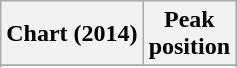<table class="wikitable sortable plainrowheaders">
<tr>
<th scope="col">Chart (2014)</th>
<th scope="col">Peak<br>position</th>
</tr>
<tr>
</tr>
<tr>
</tr>
<tr>
</tr>
</table>
